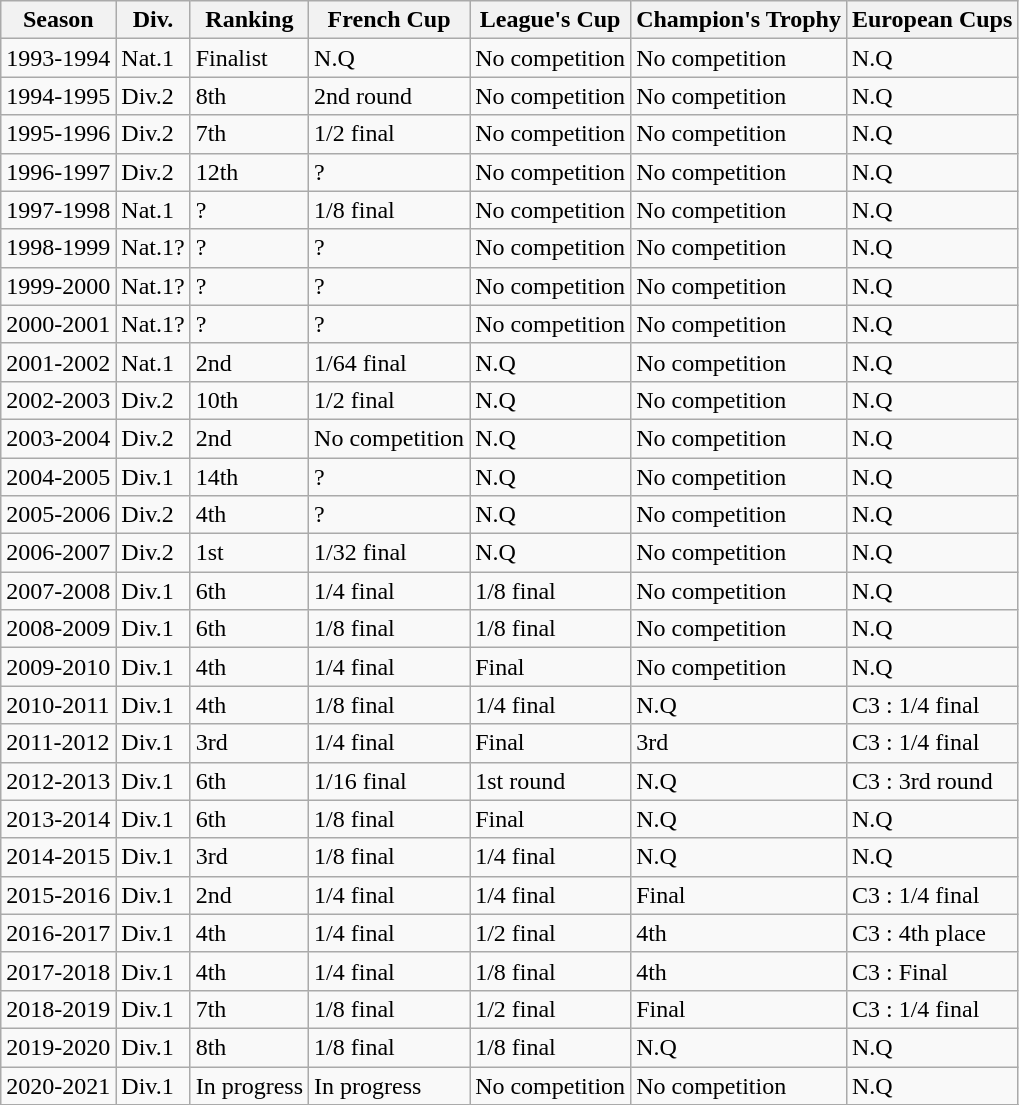<table class="wikitable">
<tr>
<th>Season</th>
<th>Div.</th>
<th>Ranking</th>
<th>French Cup</th>
<th>League's Cup</th>
<th>Champion's Trophy</th>
<th>European Cups</th>
</tr>
<tr>
<td>1993-1994</td>
<td>Nat.1</td>
<td>Finalist</td>
<td>N.Q</td>
<td>No competition</td>
<td>No competition</td>
<td>N.Q</td>
</tr>
<tr>
<td>1994-1995</td>
<td>Div.2</td>
<td>8th</td>
<td>2nd round</td>
<td>No competition</td>
<td>No competition</td>
<td>N.Q</td>
</tr>
<tr>
<td>1995-1996</td>
<td>Div.2</td>
<td>7th</td>
<td>1/2 final</td>
<td>No competition</td>
<td>No competition</td>
<td>N.Q</td>
</tr>
<tr>
<td>1996-1997</td>
<td>Div.2</td>
<td>12th</td>
<td>?</td>
<td>No competition</td>
<td>No competition</td>
<td>N.Q</td>
</tr>
<tr>
<td>1997-1998</td>
<td>Nat.1</td>
<td>?</td>
<td>1/8 final</td>
<td>No competition</td>
<td>No competition</td>
<td>N.Q</td>
</tr>
<tr>
<td>1998-1999</td>
<td>Nat.1?</td>
<td>?</td>
<td>?</td>
<td>No competition</td>
<td>No competition</td>
<td>N.Q</td>
</tr>
<tr>
<td>1999-2000</td>
<td>Nat.1?</td>
<td>?</td>
<td>?</td>
<td>No competition</td>
<td>No competition</td>
<td>N.Q</td>
</tr>
<tr>
<td>2000-2001</td>
<td>Nat.1?</td>
<td>?</td>
<td>?</td>
<td>No competition</td>
<td>No competition</td>
<td>N.Q</td>
</tr>
<tr>
<td>2001-2002</td>
<td>Nat.1</td>
<td>2nd</td>
<td>1/64 final</td>
<td>N.Q</td>
<td>No competition</td>
<td>N.Q</td>
</tr>
<tr>
<td>2002-2003</td>
<td>Div.2</td>
<td>10th</td>
<td>1/2 final</td>
<td>N.Q</td>
<td>No competition</td>
<td>N.Q</td>
</tr>
<tr>
<td>2003-2004</td>
<td>Div.2</td>
<td>2nd</td>
<td>No competition</td>
<td>N.Q</td>
<td>No competition</td>
<td>N.Q</td>
</tr>
<tr>
<td>2004-2005</td>
<td>Div.1</td>
<td>14th</td>
<td>?</td>
<td>N.Q</td>
<td>No competition</td>
<td>N.Q</td>
</tr>
<tr>
<td>2005-2006</td>
<td>Div.2</td>
<td>4th</td>
<td>?</td>
<td>N.Q</td>
<td>No competition</td>
<td>N.Q</td>
</tr>
<tr>
<td>2006-2007</td>
<td>Div.2</td>
<td>1st</td>
<td>1/32 final</td>
<td>N.Q</td>
<td>No competition</td>
<td>N.Q</td>
</tr>
<tr>
<td>2007-2008</td>
<td>Div.1</td>
<td>6th</td>
<td>1/4 final</td>
<td>1/8 final</td>
<td>No competition</td>
<td>N.Q</td>
</tr>
<tr>
<td>2008-2009</td>
<td>Div.1</td>
<td>6th</td>
<td>1/8 final</td>
<td>1/8 final</td>
<td>No competition</td>
<td>N.Q</td>
</tr>
<tr>
<td>2009-2010</td>
<td>Div.1</td>
<td>4th</td>
<td>1/4 final</td>
<td>Final</td>
<td>No competition</td>
<td>N.Q</td>
</tr>
<tr>
<td>2010-2011</td>
<td>Div.1</td>
<td>4th</td>
<td>1/8 final</td>
<td>1/4 final</td>
<td>N.Q</td>
<td>C3 : 1/4 final</td>
</tr>
<tr>
<td>2011-2012</td>
<td>Div.1</td>
<td>3rd</td>
<td>1/4 final</td>
<td>Final</td>
<td>3rd</td>
<td>C3 : 1/4 final</td>
</tr>
<tr>
<td>2012-2013</td>
<td>Div.1</td>
<td>6th</td>
<td>1/16 final</td>
<td>1st round</td>
<td>N.Q</td>
<td>C3 : 3rd round</td>
</tr>
<tr>
<td>2013-2014</td>
<td>Div.1</td>
<td>6th</td>
<td>1/8 final</td>
<td>Final</td>
<td>N.Q</td>
<td>N.Q</td>
</tr>
<tr>
<td>2014-2015</td>
<td>Div.1</td>
<td>3rd</td>
<td>1/8 final</td>
<td>1/4 final</td>
<td>N.Q</td>
<td>N.Q</td>
</tr>
<tr>
<td>2015-2016</td>
<td>Div.1</td>
<td>2nd</td>
<td>1/4 final</td>
<td>1/4 final</td>
<td>Final</td>
<td>C3 : 1/4 final</td>
</tr>
<tr>
<td>2016-2017</td>
<td>Div.1</td>
<td>4th</td>
<td>1/4 final</td>
<td>1/2 final</td>
<td>4th</td>
<td>C3 : 4th place</td>
</tr>
<tr>
<td>2017-2018</td>
<td>Div.1</td>
<td>4th</td>
<td>1/4 final</td>
<td>1/8 final</td>
<td>4th</td>
<td>C3 : Final</td>
</tr>
<tr>
<td>2018-2019</td>
<td>Div.1</td>
<td>7th</td>
<td>1/8 final</td>
<td>1/2 final</td>
<td>Final</td>
<td>C3 : 1/4 final</td>
</tr>
<tr>
<td>2019-2020</td>
<td>Div.1</td>
<td>8th</td>
<td>1/8 final</td>
<td>1/8 final</td>
<td>N.Q</td>
<td>N.Q</td>
</tr>
<tr>
<td>2020-2021</td>
<td>Div.1</td>
<td>In progress</td>
<td>In progress</td>
<td>No competition</td>
<td>No competition</td>
<td>N.Q</td>
</tr>
<tr>
</tr>
</table>
